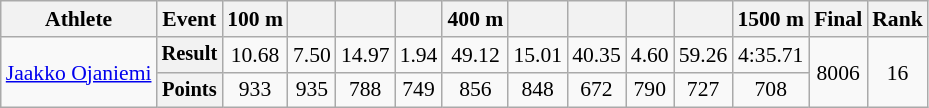<table class="wikitable" style="font-size:90%">
<tr>
<th>Athlete</th>
<th>Event</th>
<th>100 m</th>
<th></th>
<th></th>
<th></th>
<th>400 m</th>
<th></th>
<th></th>
<th></th>
<th></th>
<th>1500 m</th>
<th>Final</th>
<th>Rank</th>
</tr>
<tr align=center>
<td align=left rowspan=2><a href='#'>Jaakko Ojaniemi</a></td>
<th style="font-size:95%">Result</th>
<td>10.68</td>
<td>7.50</td>
<td>14.97</td>
<td>1.94</td>
<td>49.12</td>
<td>15.01</td>
<td>40.35</td>
<td>4.60</td>
<td>59.26</td>
<td>4:35.71</td>
<td rowspan=2>8006</td>
<td rowspan=2>16</td>
</tr>
<tr align=center>
<th style="font-size:95%">Points</th>
<td>933</td>
<td>935</td>
<td>788</td>
<td>749</td>
<td>856</td>
<td>848</td>
<td>672</td>
<td>790</td>
<td>727</td>
<td>708</td>
</tr>
</table>
